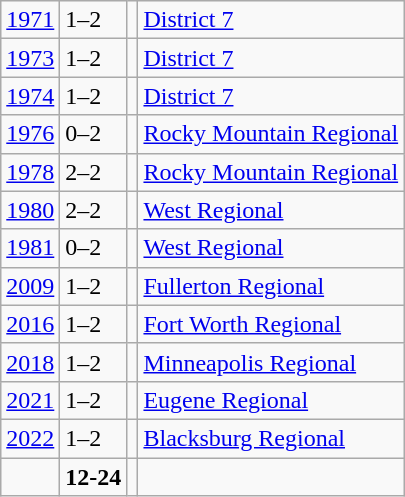<table class="wikitable">
<tr>
<td><a href='#'>1971</a></td>
<td>1–2</td>
<td></td>
<td><a href='#'>District 7</a></td>
</tr>
<tr>
<td><a href='#'>1973</a></td>
<td>1–2</td>
<td></td>
<td><a href='#'>District 7</a></td>
</tr>
<tr>
<td><a href='#'>1974</a></td>
<td>1–2</td>
<td></td>
<td><a href='#'>District 7</a></td>
</tr>
<tr>
<td><a href='#'>1976</a></td>
<td>0–2</td>
<td></td>
<td><a href='#'>Rocky Mountain Regional</a></td>
</tr>
<tr>
<td><a href='#'>1978</a></td>
<td>2–2</td>
<td></td>
<td><a href='#'>Rocky Mountain Regional</a></td>
</tr>
<tr>
<td><a href='#'>1980</a></td>
<td>2–2</td>
<td></td>
<td><a href='#'>West Regional</a></td>
</tr>
<tr>
<td><a href='#'>1981</a></td>
<td>0–2</td>
<td></td>
<td><a href='#'>West Regional</a></td>
</tr>
<tr>
<td><a href='#'>2009</a></td>
<td>1–2</td>
<td></td>
<td><a href='#'>Fullerton Regional</a></td>
</tr>
<tr>
<td><a href='#'>2016</a></td>
<td>1–2</td>
<td></td>
<td><a href='#'>Fort Worth Regional</a></td>
</tr>
<tr>
<td><a href='#'>2018</a></td>
<td>1–2</td>
<td></td>
<td><a href='#'>Minneapolis Regional</a></td>
</tr>
<tr>
<td><a href='#'>2021</a></td>
<td>1–2</td>
<td></td>
<td><a href='#'>Eugene Regional</a></td>
</tr>
<tr>
<td><a href='#'>2022</a></td>
<td>1–2</td>
<td></td>
<td><a href='#'>Blacksburg Regional</a></td>
</tr>
<tr>
<td></td>
<td><strong>12-24</strong></td>
<td><strong></strong></td>
<td></td>
</tr>
</table>
